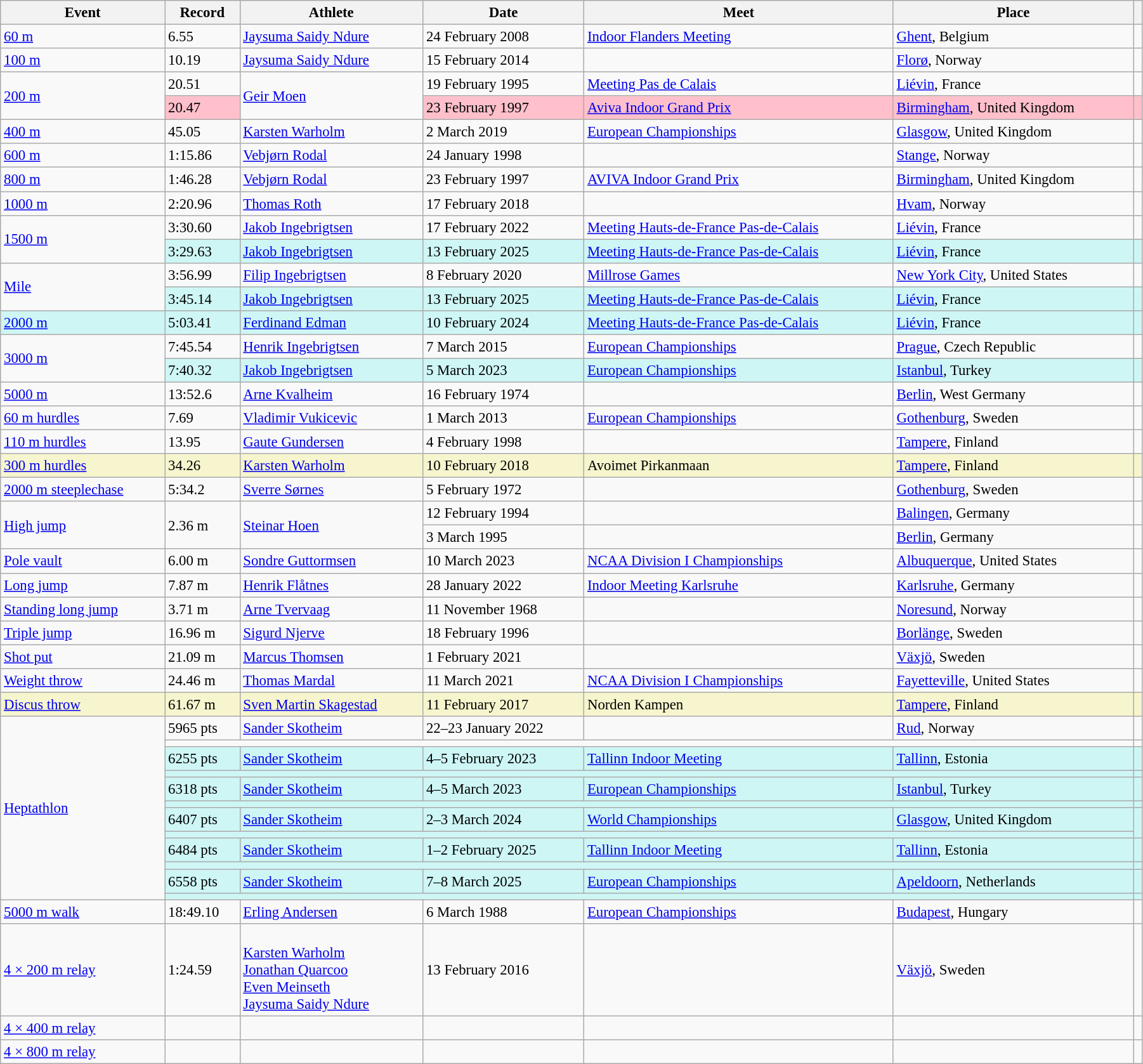<table class="wikitable" style="font-size:95%; width: 95%;">
<tr>
<th>Event</th>
<th>Record</th>
<th>Athlete</th>
<th>Date</th>
<th>Meet</th>
<th>Place</th>
<th></th>
</tr>
<tr>
<td><a href='#'>60 m</a></td>
<td>6.55</td>
<td><a href='#'>Jaysuma Saidy Ndure</a></td>
<td>24 February 2008</td>
<td><a href='#'>Indoor Flanders Meeting</a></td>
<td><a href='#'>Ghent</a>, Belgium</td>
<td></td>
</tr>
<tr>
<td><a href='#'>100 m</a></td>
<td>10.19</td>
<td><a href='#'>Jaysuma Saidy Ndure</a></td>
<td>15 February 2014</td>
<td></td>
<td><a href='#'>Florø</a>, Norway</td>
<td></td>
</tr>
<tr>
<td rowspan=2><a href='#'>200 m</a></td>
<td>20.51</td>
<td rowspan=2><a href='#'>Geir Moen</a></td>
<td>19 February 1995</td>
<td><a href='#'>Meeting Pas de Calais</a></td>
<td><a href='#'>Liévin</a>, France</td>
<td></td>
</tr>
<tr style="background:pink">
<td>20.47</td>
<td>23 February 1997</td>
<td><a href='#'>Aviva Indoor Grand Prix</a></td>
<td><a href='#'>Birmingham</a>, United Kingdom</td>
<td></td>
</tr>
<tr>
<td><a href='#'>400 m</a></td>
<td>45.05</td>
<td><a href='#'>Karsten Warholm</a></td>
<td>2 March 2019</td>
<td><a href='#'>European Championships</a></td>
<td><a href='#'>Glasgow</a>, United Kingdom</td>
<td></td>
</tr>
<tr>
<td><a href='#'>600 m</a></td>
<td>1:15.86</td>
<td><a href='#'>Vebjørn Rodal</a></td>
<td>24 January 1998</td>
<td></td>
<td><a href='#'>Stange</a>, Norway</td>
<td></td>
</tr>
<tr>
<td><a href='#'>800 m</a></td>
<td>1:46.28</td>
<td><a href='#'>Vebjørn Rodal</a></td>
<td>23 February 1997</td>
<td><a href='#'>AVIVA Indoor Grand Prix</a></td>
<td><a href='#'>Birmingham</a>, United Kingdom</td>
<td></td>
</tr>
<tr>
<td><a href='#'>1000 m</a></td>
<td>2:20.96</td>
<td><a href='#'>Thomas Roth</a></td>
<td>17 February 2018</td>
<td></td>
<td><a href='#'>Hvam</a>, Norway</td>
<td></td>
</tr>
<tr>
<td rowspan="2"><a href='#'>1500 m</a></td>
<td>3:30.60</td>
<td><a href='#'>Jakob Ingebrigtsen</a></td>
<td>17 February 2022</td>
<td><a href='#'>Meeting Hauts-de-France Pas-de-Calais</a></td>
<td><a href='#'>Liévin</a>, France</td>
<td></td>
</tr>
<tr bgcolor=#CEF6F5>
<td>3:29.63</td>
<td><a href='#'>Jakob Ingebrigtsen</a></td>
<td>13 February 2025</td>
<td><a href='#'>Meeting Hauts-de-France Pas-de-Calais</a></td>
<td><a href='#'>Liévin</a>, France</td>
<td></td>
</tr>
<tr>
<td rowspan="2"><a href='#'>Mile</a></td>
<td>3:56.99</td>
<td><a href='#'>Filip Ingebrigtsen</a></td>
<td>8 February 2020</td>
<td><a href='#'>Millrose Games</a></td>
<td><a href='#'>New York City</a>, United States</td>
<td></td>
</tr>
<tr bgcolor=#CEF6F5>
<td>3:45.14</td>
<td><a href='#'>Jakob Ingebrigtsen</a></td>
<td>13 February 2025</td>
<td><a href='#'>Meeting Hauts-de-France Pas-de-Calais</a></td>
<td><a href='#'>Liévin</a>, France</td>
<td></td>
</tr>
<tr bgcolor=#CEF6F5>
<td><a href='#'>2000 m</a></td>
<td>5:03.41</td>
<td><a href='#'>Ferdinand Edman</a></td>
<td>10 February 2024</td>
<td><a href='#'>Meeting Hauts-de-France Pas-de-Calais</a></td>
<td><a href='#'>Liévin</a>, France</td>
<td></td>
</tr>
<tr>
<td rowspan=2><a href='#'>3000 m</a></td>
<td>7:45.54</td>
<td><a href='#'>Henrik Ingebrigtsen</a></td>
<td>7 March 2015</td>
<td><a href='#'>European Championships</a></td>
<td><a href='#'>Prague</a>, Czech Republic</td>
<td></td>
</tr>
<tr bgcolor=#CEF6F5>
<td>7:40.32</td>
<td><a href='#'>Jakob Ingebrigtsen</a></td>
<td>5 March 2023</td>
<td><a href='#'>European Championships</a></td>
<td><a href='#'>Istanbul</a>, Turkey</td>
<td></td>
</tr>
<tr>
<td><a href='#'>5000 m</a></td>
<td>13:52.6</td>
<td><a href='#'>Arne Kvalheim</a></td>
<td>16 February 1974</td>
<td></td>
<td><a href='#'>Berlin</a>, West Germany</td>
<td></td>
</tr>
<tr>
<td><a href='#'>60 m hurdles</a></td>
<td>7.69</td>
<td><a href='#'>Vladimir Vukicevic</a></td>
<td>1 March 2013</td>
<td><a href='#'>European Championships</a></td>
<td><a href='#'>Gothenburg</a>, Sweden</td>
<td></td>
</tr>
<tr>
<td><a href='#'>110 m hurdles</a></td>
<td>13.95</td>
<td><a href='#'>Gaute Gundersen</a></td>
<td>4 February 1998</td>
<td></td>
<td><a href='#'>Tampere</a>, Finland</td>
<td></td>
</tr>
<tr style="background:#f6F5CE;">
<td><a href='#'>300 m hurdles</a></td>
<td>34.26  </td>
<td><a href='#'>Karsten Warholm</a></td>
<td>10 February 2018</td>
<td>Avoimet Pirkanmaan</td>
<td><a href='#'>Tampere</a>, Finland</td>
<td></td>
</tr>
<tr>
<td><a href='#'>2000 m steeplechase</a></td>
<td>5:34.2 </td>
<td><a href='#'>Sverre Sørnes</a></td>
<td>5 February 1972</td>
<td></td>
<td><a href='#'>Gothenburg</a>, Sweden</td>
<td></td>
</tr>
<tr>
<td rowspan=2><a href='#'>High jump</a></td>
<td rowspan=2>2.36 m</td>
<td rowspan=2><a href='#'>Steinar Hoen</a></td>
<td>12 February 1994</td>
<td></td>
<td><a href='#'>Balingen</a>, Germany</td>
<td></td>
</tr>
<tr>
<td>3 March 1995</td>
<td></td>
<td><a href='#'>Berlin</a>, Germany</td>
<td></td>
</tr>
<tr>
<td><a href='#'>Pole vault</a></td>
<td>6.00 m </td>
<td><a href='#'>Sondre Guttormsen</a></td>
<td>10 March 2023</td>
<td><a href='#'>NCAA Division I Championships</a></td>
<td><a href='#'>Albuquerque</a>, United States</td>
<td></td>
</tr>
<tr>
<td><a href='#'>Long jump</a></td>
<td>7.87 m</td>
<td><a href='#'>Henrik Flåtnes</a></td>
<td>28 January 2022</td>
<td><a href='#'>Indoor Meeting Karlsruhe</a></td>
<td><a href='#'>Karlsruhe</a>, Germany</td>
<td></td>
</tr>
<tr>
<td><a href='#'>Standing long jump</a></td>
<td>3.71 m</td>
<td><a href='#'>Arne Tvervaag</a></td>
<td>11 November 1968</td>
<td></td>
<td><a href='#'>Noresund</a>, Norway</td>
<td></td>
</tr>
<tr>
<td><a href='#'>Triple jump</a></td>
<td>16.96 m</td>
<td><a href='#'>Sigurd Njerve</a></td>
<td>18 February 1996</td>
<td></td>
<td><a href='#'>Borlänge</a>, Sweden</td>
<td></td>
</tr>
<tr>
<td><a href='#'>Shot put</a></td>
<td>21.09 m</td>
<td><a href='#'>Marcus Thomsen</a></td>
<td>1 February 2021</td>
<td></td>
<td><a href='#'>Växjö</a>, Sweden</td>
<td></td>
</tr>
<tr>
<td><a href='#'>Weight throw</a></td>
<td>24.46 m</td>
<td><a href='#'>Thomas Mardal</a></td>
<td>11 March 2021</td>
<td><a href='#'>NCAA Division I Championships</a></td>
<td><a href='#'>Fayetteville</a>, United States</td>
<td></td>
</tr>
<tr style="background:#f6F5CE;">
<td><a href='#'>Discus throw</a></td>
<td>61.67 m</td>
<td><a href='#'>Sven Martin Skagestad</a></td>
<td>11 February 2017</td>
<td>Norden Kampen</td>
<td><a href='#'>Tampere</a>, Finland</td>
<td></td>
</tr>
<tr>
<td rowspan=12><a href='#'>Heptathlon</a></td>
<td>5965 pts</td>
<td><a href='#'>Sander Skotheim</a></td>
<td>22–23 January 2022</td>
<td></td>
<td><a href='#'>Rud</a>, Norway</td>
<td></td>
</tr>
<tr>
<td colspan=5></td>
<td></td>
</tr>
<tr bgcolor=#CEF6F5>
<td>6255 pts</td>
<td><a href='#'>Sander Skotheim</a></td>
<td>4–5 February 2023</td>
<td><a href='#'>Tallinn Indoor Meeting</a></td>
<td><a href='#'>Tallinn</a>, Estonia</td>
<td></td>
</tr>
<tr bgcolor=#CEF6F5>
<td colspan=5></td>
<td></td>
</tr>
<tr bgcolor=#CEF6F5>
<td>6318 pts</td>
<td><a href='#'>Sander Skotheim</a></td>
<td>4–5 March 2023</td>
<td><a href='#'>European Championships</a></td>
<td><a href='#'>Istanbul</a>, Turkey</td>
<td></td>
</tr>
<tr bgcolor=#CEF6F5>
<td colspan=5></td>
<td></td>
</tr>
<tr bgcolor=#CEF6F5>
<td>6407 pts</td>
<td><a href='#'>Sander Skotheim</a></td>
<td>2–3 March 2024</td>
<td><a href='#'>World Championships</a></td>
<td><a href='#'>Glasgow</a>, United Kingdom</td>
<td rowspan=2></td>
</tr>
<tr bgcolor=#CEF6F5>
<td colspan=5></td>
</tr>
<tr bgcolor=#CEF6F5>
<td>6484 pts</td>
<td><a href='#'>Sander Skotheim</a></td>
<td>1–2 February 2025</td>
<td><a href='#'>Tallinn Indoor Meeting</a></td>
<td><a href='#'>Tallinn</a>, Estonia</td>
<td></td>
</tr>
<tr bgcolor=#CEF6F5>
<td colspan=5></td>
<td></td>
</tr>
<tr bgcolor=#CEF6F5>
<td>6558 pts</td>
<td><a href='#'>Sander Skotheim</a></td>
<td>7–8 March 2025</td>
<td><a href='#'>European Championships</a></td>
<td><a href='#'>Apeldoorn</a>, Netherlands</td>
<td></td>
</tr>
<tr bgcolor=#CEF6F5>
<td colspan=5></td>
<td></td>
</tr>
<tr>
<td><a href='#'>5000 m walk</a></td>
<td>18:49.10</td>
<td><a href='#'>Erling Andersen</a></td>
<td>6 March 1988</td>
<td><a href='#'>European Championships</a></td>
<td><a href='#'>Budapest</a>, Hungary</td>
<td></td>
</tr>
<tr>
<td><a href='#'>4 × 200 m relay</a></td>
<td>1:24.59</td>
<td><br><a href='#'>Karsten Warholm</a><br><a href='#'>Jonathan Quarcoo</a><br><a href='#'>Even Meinseth</a><br><a href='#'>Jaysuma Saidy Ndure</a></td>
<td>13 February 2016</td>
<td></td>
<td><a href='#'>Växjö</a>, Sweden</td>
<td></td>
</tr>
<tr>
<td><a href='#'>4 × 400 m relay</a></td>
<td></td>
<td></td>
<td></td>
<td></td>
<td></td>
<td></td>
</tr>
<tr>
<td><a href='#'>4 × 800 m relay</a></td>
<td></td>
<td></td>
<td></td>
<td></td>
<td></td>
<td></td>
</tr>
</table>
